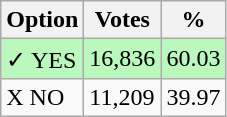<table class="wikitable">
<tr>
<th>Option</th>
<th>Votes</th>
<th>%</th>
</tr>
<tr>
<td style=background:#bbf8be>✓ YES</td>
<td style=background:#bbf8be>16,836</td>
<td style=background:#bbf8be>60.03</td>
</tr>
<tr>
<td>X NO</td>
<td>11,209</td>
<td>39.97</td>
</tr>
</table>
